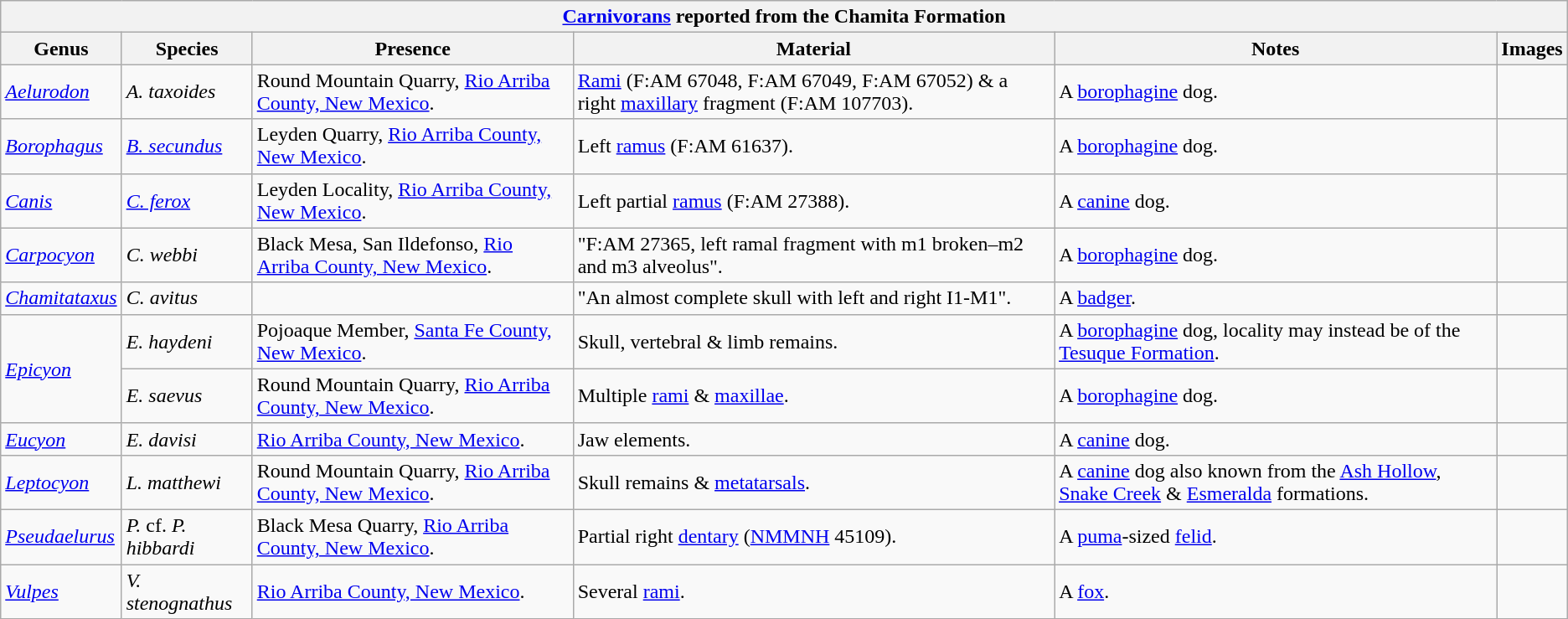<table class="wikitable" align="center">
<tr>
<th colspan="6" align="center"><strong><a href='#'>Carnivorans</a> reported from the Chamita Formation</strong></th>
</tr>
<tr>
<th>Genus</th>
<th>Species</th>
<th>Presence</th>
<th><strong>Material</strong></th>
<th>Notes</th>
<th>Images</th>
</tr>
<tr>
<td><em><a href='#'>Aelurodon</a></em></td>
<td><em>A. taxoides</em></td>
<td>Round Mountain Quarry, <a href='#'>Rio Arriba County, New Mexico</a>.</td>
<td><a href='#'>Rami</a> (F:AM 67048,  F:AM 67049, F:AM 67052) & a right <a href='#'>maxillary</a> fragment (F:AM 107703).</td>
<td>A <a href='#'>borophagine</a> dog.</td>
<td></td>
</tr>
<tr>
<td><em><a href='#'>Borophagus</a></em></td>
<td><em><a href='#'>B. secundus</a></em></td>
<td>Leyden Quarry, <a href='#'>Rio Arriba County, New Mexico</a>.</td>
<td>Left <a href='#'>ramus</a> (F:AM 61637).</td>
<td>A <a href='#'>borophagine</a> dog.</td>
<td></td>
</tr>
<tr>
<td><em><a href='#'>Canis</a></em></td>
<td><em><a href='#'>C. ferox</a></em></td>
<td>Leyden Locality, <a href='#'>Rio Arriba County, New Mexico</a>.</td>
<td>Left partial <a href='#'>ramus</a> (F:AM 27388).</td>
<td>A <a href='#'>canine</a> dog.</td>
<td></td>
</tr>
<tr>
<td><em><a href='#'>Carpocyon</a></em></td>
<td><em>C. webbi</em></td>
<td>Black Mesa, San Ildefonso, <a href='#'>Rio Arriba County, New Mexico</a>.</td>
<td>"F:AM 27365, left ramal fragment with m1 broken–m2 and m3 alveolus".</td>
<td>A <a href='#'>borophagine</a> dog.</td>
<td></td>
</tr>
<tr>
<td><em><a href='#'>Chamitataxus</a></em></td>
<td><em>C. avitus</em></td>
<td></td>
<td>"An almost complete skull with left and right I1-M1".</td>
<td>A <a href='#'>badger</a>.</td>
<td></td>
</tr>
<tr>
<td rowspan=2><em><a href='#'>Epicyon</a></em></td>
<td><em>E. haydeni</em></td>
<td>Pojoaque Member, <a href='#'>Santa Fe County, New Mexico</a>.</td>
<td>Skull, vertebral & limb remains.</td>
<td>A <a href='#'>borophagine</a> dog, locality may instead be of the <a href='#'>Tesuque Formation</a>.</td>
<td></td>
</tr>
<tr>
<td><em>E. saevus</em></td>
<td>Round Mountain Quarry, <a href='#'>Rio Arriba County, New Mexico</a>.</td>
<td>Multiple <a href='#'>rami</a> & <a href='#'>maxillae</a>.</td>
<td>A <a href='#'>borophagine</a> dog.</td>
<td></td>
</tr>
<tr>
<td><em><a href='#'>Eucyon</a></em></td>
<td><em>E. davisi</em></td>
<td><a href='#'>Rio Arriba County, New Mexico</a>.</td>
<td>Jaw elements.</td>
<td>A <a href='#'>canine</a> dog.</td>
<td></td>
</tr>
<tr>
<td><em><a href='#'>Leptocyon</a></em></td>
<td><em>L. matthewi</em></td>
<td>Round Mountain Quarry, <a href='#'>Rio Arriba County, New Mexico</a>.</td>
<td>Skull remains & <a href='#'>metatarsals</a>.</td>
<td>A <a href='#'>canine</a> dog also known from the <a href='#'>Ash Hollow</a>, <a href='#'>Snake Creek</a> & <a href='#'>Esmeralda</a> formations.</td>
<td></td>
</tr>
<tr>
<td><em><a href='#'>Pseudaelurus</a></em></td>
<td><em>P.</em> cf. <em>P. hibbardi</em></td>
<td>Black Mesa Quarry, <a href='#'>Rio Arriba County, New Mexico</a>.</td>
<td>Partial right <a href='#'>dentary</a> (<a href='#'>NMMNH</a> 45109).</td>
<td>A <a href='#'>puma</a>-sized <a href='#'>felid</a>.</td>
<td></td>
</tr>
<tr>
<td><em><a href='#'>Vulpes</a></em></td>
<td><em>V. stenognathus</em></td>
<td><a href='#'>Rio Arriba County, New Mexico</a>.</td>
<td>Several <a href='#'>rami</a>.</td>
<td>A <a href='#'>fox</a>.</td>
<td></td>
</tr>
</table>
